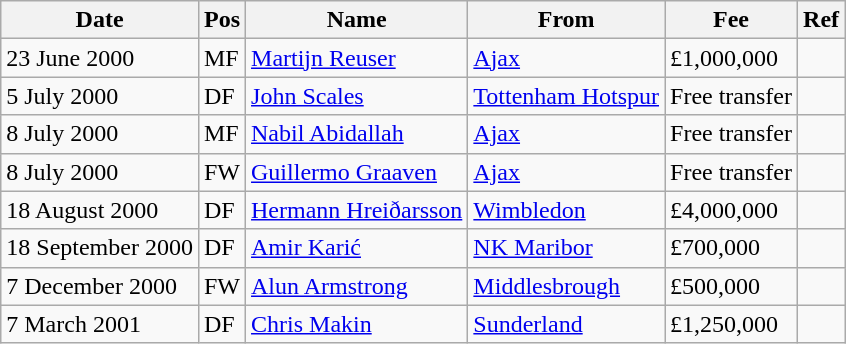<table class="wikitable">
<tr>
<th>Date</th>
<th>Pos</th>
<th>Name</th>
<th>From</th>
<th>Fee</th>
<th>Ref</th>
</tr>
<tr>
<td>23 June 2000</td>
<td>MF</td>
<td> <a href='#'>Martijn Reuser</a></td>
<td> <a href='#'>Ajax</a></td>
<td>£1,000,000</td>
<td></td>
</tr>
<tr>
<td>5 July 2000</td>
<td>DF</td>
<td> <a href='#'>John Scales</a></td>
<td> <a href='#'>Tottenham Hotspur</a></td>
<td>Free transfer</td>
<td></td>
</tr>
<tr>
<td>8 July 2000</td>
<td>MF</td>
<td> <a href='#'>Nabil Abidallah</a></td>
<td> <a href='#'>Ajax</a></td>
<td>Free transfer</td>
<td></td>
</tr>
<tr>
<td>8 July 2000</td>
<td>FW</td>
<td> <a href='#'>Guillermo Graaven</a></td>
<td> <a href='#'>Ajax</a></td>
<td>Free transfer</td>
<td></td>
</tr>
<tr>
<td>18 August 2000</td>
<td>DF</td>
<td> <a href='#'>Hermann Hreiðarsson</a></td>
<td> <a href='#'>Wimbledon</a></td>
<td>£4,000,000</td>
<td></td>
</tr>
<tr>
<td>18 September 2000</td>
<td>DF</td>
<td> <a href='#'>Amir Karić</a></td>
<td> <a href='#'>NK Maribor</a></td>
<td>£700,000</td>
<td></td>
</tr>
<tr>
<td>7 December 2000</td>
<td>FW</td>
<td> <a href='#'>Alun Armstrong</a></td>
<td> <a href='#'>Middlesbrough</a></td>
<td>£500,000</td>
<td></td>
</tr>
<tr>
<td>7 March 2001</td>
<td>DF</td>
<td> <a href='#'>Chris Makin</a></td>
<td> <a href='#'>Sunderland</a></td>
<td>£1,250,000</td>
<td></td>
</tr>
</table>
